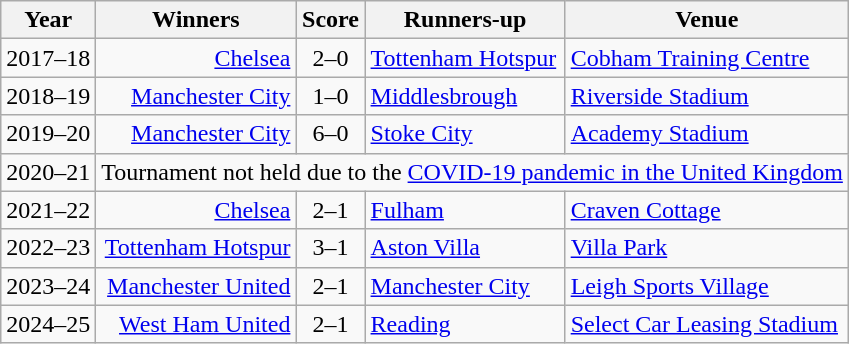<table class="wikitable">
<tr>
<th>Year</th>
<th>Winners</th>
<th>Score</th>
<th>Runners-up</th>
<th>Venue</th>
</tr>
<tr>
<td>2017–18</td>
<td align="right"><a href='#'>Chelsea</a></td>
<td align="center">2–0</td>
<td align="left"><a href='#'>Tottenham Hotspur</a></td>
<td><a href='#'>Cobham Training Centre</a></td>
</tr>
<tr>
<td>2018–19</td>
<td align="right"><a href='#'>Manchester City</a></td>
<td align="center">1–0</td>
<td align="left"><a href='#'>Middlesbrough</a></td>
<td><a href='#'>Riverside Stadium</a></td>
</tr>
<tr>
<td>2019–20</td>
<td align="right"><a href='#'>Manchester City</a></td>
<td align="center">6–0</td>
<td align="left"><a href='#'>Stoke City</a></td>
<td><a href='#'>Academy Stadium</a></td>
</tr>
<tr>
<td>2020–21</td>
<td colspan="5">Tournament not held due to the <a href='#'>COVID-19 pandemic in the United Kingdom</a></td>
</tr>
<tr>
<td>2021–22</td>
<td align="right"><a href='#'>Chelsea</a></td>
<td align="center">2–1</td>
<td align="left"><a href='#'>Fulham</a></td>
<td><a href='#'>Craven Cottage</a></td>
</tr>
<tr>
<td>2022–23</td>
<td align="right"><a href='#'>Tottenham Hotspur</a></td>
<td align="center">3–1</td>
<td align="left"><a href='#'>Aston Villa</a></td>
<td><a href='#'>Villa Park</a></td>
</tr>
<tr>
<td>2023–24</td>
<td align="right"><a href='#'>Manchester United</a></td>
<td align="center">2–1</td>
<td align="left"><a href='#'>Manchester City</a></td>
<td><a href='#'>Leigh Sports Village</a></td>
</tr>
<tr>
<td>2024–25</td>
<td align="right"><a href='#'>West Ham United</a></td>
<td align="center">2–1</td>
<td align="left"><a href='#'>Reading</a></td>
<td><a href='#'>Select Car Leasing Stadium</a></td>
</tr>
</table>
